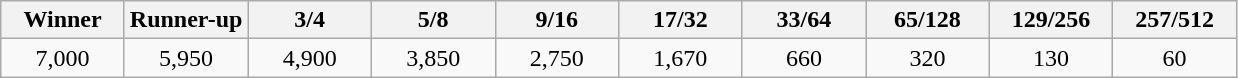<table class="wikitable" style="text-align:center">
<tr>
<th width="75">Winner</th>
<th width="75">Runner-up</th>
<th width="75">3/4</th>
<th width="75">5/8</th>
<th width="75">9/16</th>
<th width="75">17/32</th>
<th width="75">33/64</th>
<th width="75">65/128</th>
<th width="75">129/256</th>
<th width="75">257/512</th>
</tr>
<tr>
<td>7,000</td>
<td>5,950</td>
<td>4,900</td>
<td>3,850</td>
<td>2,750</td>
<td>1,670</td>
<td>660</td>
<td>320</td>
<td>130</td>
<td>60</td>
</tr>
</table>
